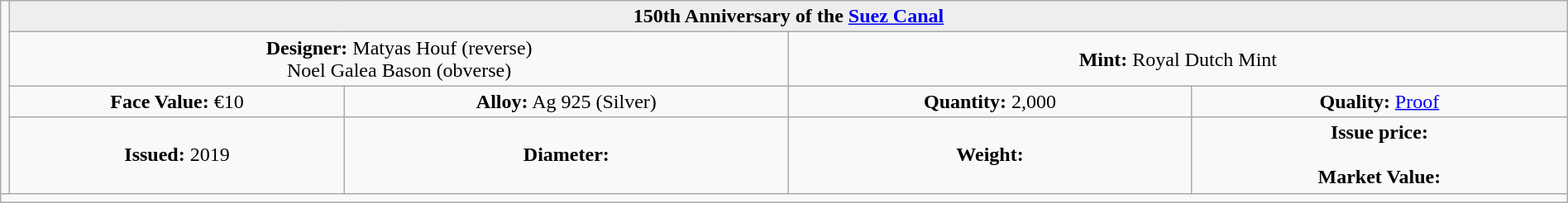<table class="wikitable" width=100%>
<tr>
<td rowspan=4 width="330px" nowrap align=center></td>
<th colspan="4" align=center style="background:#eeeeee;">150th Anniversary of the <a href='#'>Suez Canal</a></th>
</tr>
<tr>
<td colspan="2" width="50%" align=center><strong>Designer:</strong> Matyas Houf (reverse)<br>Noel Galea Bason (obverse)</td>
<td colspan="2" width="50%" align=center><strong>Mint:</strong> Royal Dutch Mint</td>
</tr>
<tr>
<td align=center><strong>Face Value:</strong> €10</td>
<td align=center><strong>Alloy:</strong> Ag 925 (Silver)</td>
<td align=center><strong>Quantity:</strong> 2,000</td>
<td align=center><strong>Quality:</strong> <a href='#'>Proof</a></td>
</tr>
<tr>
<td align=center><strong>Issued:</strong> 2019</td>
<td align=center><strong>Diameter:</strong> </td>
<td align=center><strong>Weight:</strong> </td>
<td align=center><strong>Issue price:</strong><br><br>
<strong>Market Value:</strong></td>
</tr>
<tr>
<td colspan="5" align=left></td>
</tr>
</table>
